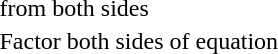<table class="defaultleft col1right">
<tr>
<td></td>
<td></td>
<td></td>
</tr>
<tr>
<td></td>
<td></td>
<td></td>
</tr>
<tr>
<td></td>
<td></td>
<td> from both sides</td>
</tr>
<tr>
<td></td>
<td></td>
<td>Factor both sides of equation</td>
</tr>
<tr>
<td></td>
<td></td>
<td></td>
</tr>
<tr>
<td></td>
<td></td>
<td></td>
</tr>
<tr>
<td></td>
<td></td>
<td></td>
</tr>
</table>
